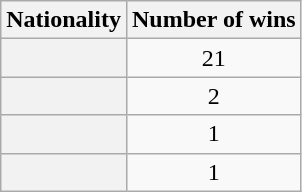<table class="wikitable plainrowheaders sortable">
<tr>
<th scope=col>Nationality</th>
<th scope=col>Number of wins</th>
</tr>
<tr>
<th scope=row></th>
<td align=center>21</td>
</tr>
<tr>
<th scope=row></th>
<td align=center>2</td>
</tr>
<tr>
<th scope=row></th>
<td align=center>1</td>
</tr>
<tr>
<th scope=row></th>
<td align=center>1</td>
</tr>
</table>
